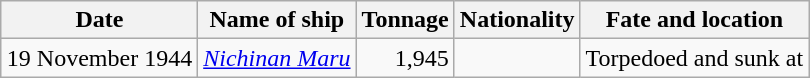<table class="wikitable" style="margin: 1em auto 1em auto;"|->
<tr>
<th>Date</th>
<th>Name of ship</th>
<th>Tonnage</th>
<th>Nationality</th>
<th>Fate and location</th>
</tr>
<tr>
<td align="right">19 November 1944</td>
<td align="left"><a href='#'><em>Nichinan Maru</em></a></td>
<td align="right">1,945</td>
<td align="left"></td>
<td align="left">Torpedoed and sunk at </td>
</tr>
</table>
